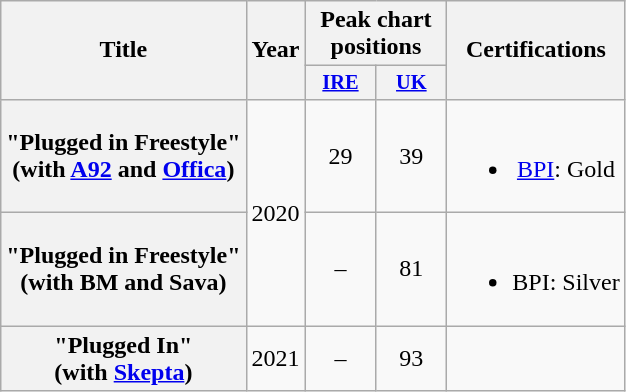<table class="wikitable plainrowheaders" style="text-align:center;">
<tr>
<th scope="col" rowspan="2">Title</th>
<th scope="col" rowspan="2">Year</th>
<th scope="col" colspan="2">Peak chart positions</th>
<th scope="col" rowspan="2">Certifications</th>
</tr>
<tr>
<th scope="col" style="width:3em;font-size:85%;"><a href='#'>IRE</a><br></th>
<th scope="col" style="width:3em;font-size:85%;"><a href='#'>UK</a><br></th>
</tr>
<tr>
<th scope="row">"Plugged in Freestyle"<br><span>(with <a href='#'>A92</a> and <a href='#'>Offica</a>)</span></th>
<td rowspan="2">2020</td>
<td>29 </td>
<td>39</td>
<td><br><ul><li><a href='#'>BPI</a>: Gold</li></ul></td>
</tr>
<tr>
<th scope="row">"Plugged in Freestyle"<br><span>(with BM and Sava)</span></th>
<td>–</td>
<td>81</td>
<td><br><ul><li>BPI: Silver</li></ul></td>
</tr>
<tr>
<th scope="row">"Plugged In"<br><span>(with <a href='#'>Skepta</a>)</span></th>
<td>2021</td>
<td>–</td>
<td>93</td>
<td></td>
</tr>
</table>
